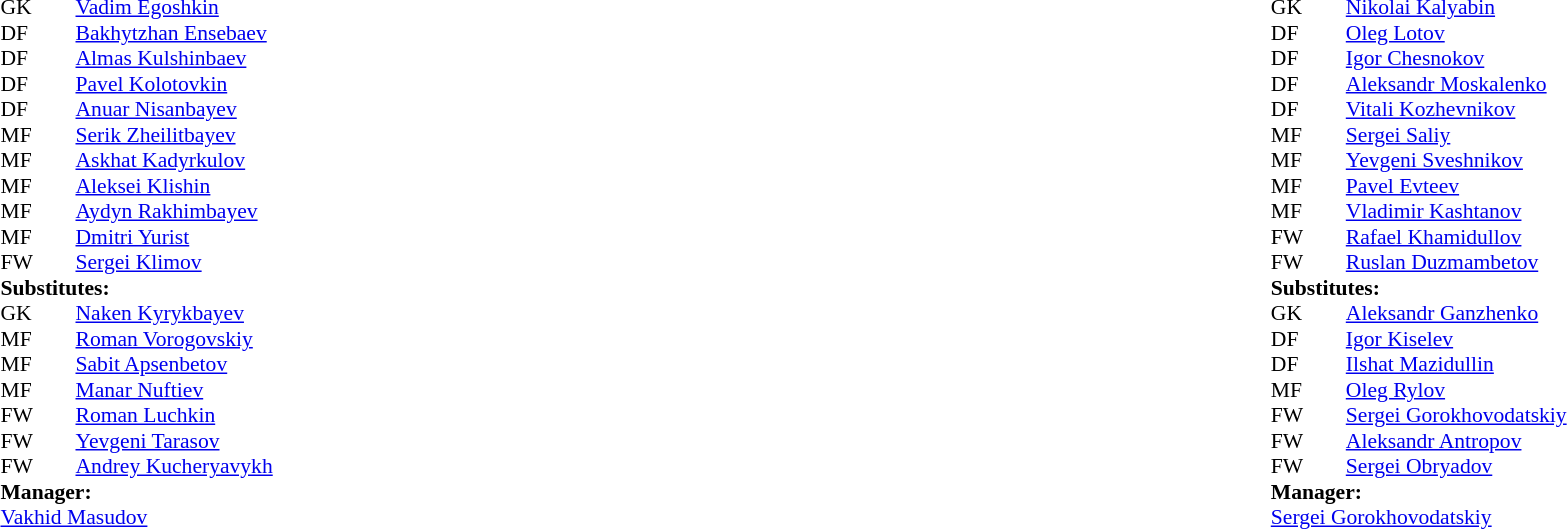<table style="width:100%;">
<tr>
<td style="vertical-align:top; width:50%;"><br><table style="font-size: 90%" cellspacing="0" cellpadding="0">
<tr>
<th width=25></th>
<th width=25></th>
</tr>
<tr>
<td>GK</td>
<td></td>
<td> <a href='#'>Vadim Egoshkin</a></td>
</tr>
<tr>
<td>DF</td>
<td></td>
<td> <a href='#'>Bakhytzhan Ensebaev</a></td>
</tr>
<tr>
<td>DF</td>
<td></td>
<td> <a href='#'>Almas Kulshinbaev</a></td>
</tr>
<tr>
<td>DF</td>
<td></td>
<td> <a href='#'>Pavel Kolotovkin</a></td>
</tr>
<tr>
<td>DF</td>
<td></td>
<td> <a href='#'>Anuar Nisanbayev</a></td>
</tr>
<tr>
<td>MF</td>
<td></td>
<td> <a href='#'>Serik Zheilitbayev</a></td>
</tr>
<tr>
<td>MF</td>
<td></td>
<td> <a href='#'>Askhat Kadyrkulov</a></td>
<td></td>
</tr>
<tr>
<td>MF</td>
<td></td>
<td> <a href='#'>Aleksei Klishin</a></td>
<td></td>
</tr>
<tr>
<td>MF</td>
<td></td>
<td> <a href='#'>Aydyn Rakhimbayev</a></td>
<td></td>
<td></td>
</tr>
<tr>
<td>MF</td>
<td></td>
<td> <a href='#'>Dmitri Yurist</a></td>
<td></td>
</tr>
<tr>
<td>FW</td>
<td></td>
<td> <a href='#'>Sergei Klimov</a></td>
<td></td>
</tr>
<tr>
<td colspan=4><strong>Substitutes:</strong></td>
</tr>
<tr>
<td>GK</td>
<td></td>
<td> <a href='#'>Naken Kyrykbayev</a></td>
</tr>
<tr>
<td>MF</td>
<td></td>
<td> <a href='#'>Roman Vorogovskiy</a></td>
<td></td>
</tr>
<tr>
<td>MF</td>
<td></td>
<td> <a href='#'>Sabit Apsenbetov</a></td>
<td></td>
</tr>
<tr>
<td>MF</td>
<td></td>
<td> <a href='#'>Manar Nuftiev</a></td>
<td></td>
</tr>
<tr>
<td>FW</td>
<td></td>
<td> <a href='#'>Roman Luchkin</a></td>
</tr>
<tr>
<td>FW</td>
<td></td>
<td> <a href='#'>Yevgeni Tarasov</a></td>
<td></td>
<td></td>
</tr>
<tr>
<td>FW</td>
<td></td>
<td> <a href='#'>Andrey Kucheryavykh</a></td>
<td></td>
</tr>
<tr>
<td colspan=4><strong>Manager:</strong></td>
</tr>
<tr>
<td colspan="4"> <a href='#'>Vakhid Masudov</a></td>
</tr>
</table>
</td>
<td valign="top"></td>
<td style="vertical-align:top; width:50%;"><br><table cellspacing="0" cellpadding="0" style="font-size:90%; margin:auto;">
<tr>
<th width=25></th>
<th width=25></th>
</tr>
<tr>
<td>GK</td>
<td></td>
<td> <a href='#'>Nikolai Kalyabin</a></td>
</tr>
<tr>
<td>DF</td>
<td></td>
<td> <a href='#'>Oleg Lotov</a></td>
</tr>
<tr>
<td>DF</td>
<td></td>
<td> <a href='#'>Igor Chesnokov</a></td>
</tr>
<tr>
<td>DF</td>
<td></td>
<td> <a href='#'>Aleksandr Moskalenko</a></td>
</tr>
<tr>
<td>DF</td>
<td></td>
<td> <a href='#'>Vitali Kozhevnikov</a></td>
<td></td>
</tr>
<tr>
<td>MF</td>
<td></td>
<td> <a href='#'>Sergei Saliy</a></td>
<td></td>
</tr>
<tr>
<td>MF</td>
<td></td>
<td> <a href='#'>Yevgeni Sveshnikov</a></td>
</tr>
<tr>
<td>MF</td>
<td></td>
<td> <a href='#'>Pavel Evteev</a></td>
</tr>
<tr>
<td>MF</td>
<td></td>
<td> <a href='#'>Vladimir Kashtanov</a></td>
<td></td>
</tr>
<tr>
<td>FW</td>
<td></td>
<td> <a href='#'>Rafael Khamidullov</a></td>
</tr>
<tr>
<td>FW</td>
<td></td>
<td> <a href='#'>Ruslan Duzmambetov</a></td>
</tr>
<tr>
<td colspan=4><strong>Substitutes:</strong></td>
</tr>
<tr>
<td>GK</td>
<td></td>
<td> <a href='#'>Aleksandr Ganzhenko</a></td>
</tr>
<tr>
<td>DF</td>
<td></td>
<td> <a href='#'>Igor Kiselev</a></td>
</tr>
<tr>
<td>DF</td>
<td></td>
<td> <a href='#'>Ilshat Mazidullin</a></td>
</tr>
<tr>
<td>MF</td>
<td></td>
<td> <a href='#'>Oleg Rylov</a></td>
<td></td>
</tr>
<tr>
<td>FW</td>
<td></td>
<td> <a href='#'>Sergei Gorokhovodatskiy</a></td>
</tr>
<tr>
<td>FW</td>
<td></td>
<td> <a href='#'>Aleksandr Antropov</a></td>
<td></td>
</tr>
<tr>
<td>FW</td>
<td></td>
<td> <a href='#'>Sergei Obryadov</a></td>
<td></td>
</tr>
<tr>
<td colspan=4><strong>Manager:</strong></td>
</tr>
<tr>
<td colspan="4"> <a href='#'>Sergei Gorokhovodatskiy</a></td>
</tr>
</table>
</td>
</tr>
</table>
